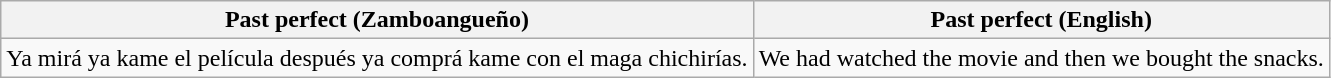<table class="wikitable">
<tr>
<th>Past perfect (Zamboangueño)</th>
<th>Past perfect (English)</th>
</tr>
<tr>
<td>Ya mirá ya kame el película después ya comprá kame con el maga chichirías.</td>
<td>We had watched the movie and then we bought the snacks.</td>
</tr>
</table>
